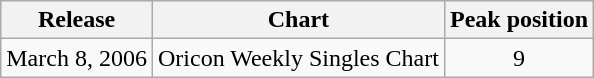<table class="wikitable">
<tr>
<th>Release</th>
<th>Chart</th>
<th>Peak position</th>
</tr>
<tr>
<td>March 8, 2006</td>
<td>Oricon Weekly Singles Chart</td>
<td align="center">9</td>
</tr>
</table>
